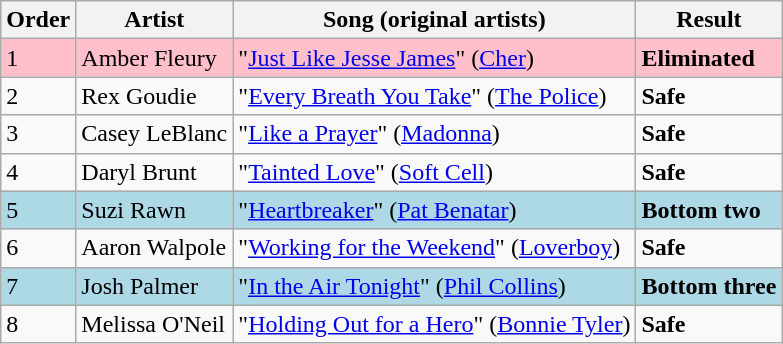<table class=wikitable>
<tr>
<th>Order</th>
<th>Artist</th>
<th>Song (original artists)</th>
<th>Result</th>
</tr>
<tr style="background:pink;">
<td>1</td>
<td>Amber Fleury</td>
<td>"<a href='#'>Just Like Jesse James</a>" (<a href='#'>Cher</a>)</td>
<td><strong>Eliminated</strong></td>
</tr>
<tr>
<td>2</td>
<td>Rex Goudie</td>
<td>"<a href='#'>Every Breath You Take</a>" (<a href='#'>The Police</a>)</td>
<td><strong>Safe</strong></td>
</tr>
<tr>
<td>3</td>
<td>Casey LeBlanc</td>
<td>"<a href='#'>Like a Prayer</a>" (<a href='#'>Madonna</a>)</td>
<td><strong>Safe</strong></td>
</tr>
<tr>
<td>4</td>
<td>Daryl Brunt</td>
<td>"<a href='#'>Tainted Love</a>" (<a href='#'>Soft Cell</a>)</td>
<td><strong>Safe</strong></td>
</tr>
<tr style="background:lightblue;">
<td>5</td>
<td>Suzi Rawn</td>
<td>"<a href='#'>Heartbreaker</a>" (<a href='#'>Pat Benatar</a>)</td>
<td><strong>Bottom two</strong></td>
</tr>
<tr>
<td>6</td>
<td>Aaron Walpole</td>
<td>"<a href='#'>Working for the Weekend</a>" (<a href='#'>Loverboy</a>)</td>
<td><strong>Safe</strong></td>
</tr>
<tr style="background:lightblue;">
<td>7</td>
<td>Josh Palmer</td>
<td>"<a href='#'>In the Air Tonight</a>" (<a href='#'>Phil Collins</a>)</td>
<td><strong>Bottom three</strong></td>
</tr>
<tr>
<td>8</td>
<td>Melissa O'Neil</td>
<td>"<a href='#'>Holding Out for a Hero</a>" (<a href='#'>Bonnie Tyler</a>)</td>
<td><strong>Safe</strong></td>
</tr>
</table>
